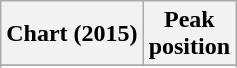<table class="wikitable sortable plainrowheaders">
<tr>
<th scope="col">Chart (2015)</th>
<th scope="col">Peak<br>position</th>
</tr>
<tr>
</tr>
<tr>
</tr>
</table>
